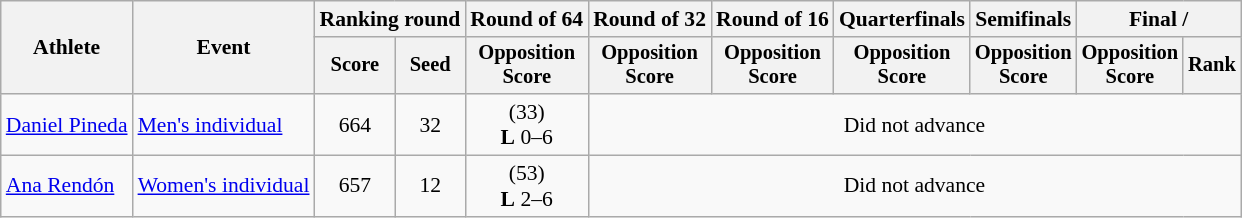<table class="wikitable" style="font-size:90%">
<tr>
<th rowspan="2">Athlete</th>
<th rowspan="2">Event</th>
<th colspan="2">Ranking round</th>
<th>Round of 64</th>
<th>Round of 32</th>
<th>Round of 16</th>
<th>Quarterfinals</th>
<th>Semifinals</th>
<th colspan="2">Final / </th>
</tr>
<tr style="font-size:95%">
<th>Score</th>
<th>Seed</th>
<th>Opposition<br>Score</th>
<th>Opposition<br>Score</th>
<th>Opposition<br>Score</th>
<th>Opposition<br>Score</th>
<th>Opposition<br>Score</th>
<th>Opposition<br>Score</th>
<th>Rank</th>
</tr>
<tr align=center>
<td align=left><a href='#'>Daniel Pineda</a></td>
<td align=left><a href='#'>Men's individual</a></td>
<td>664</td>
<td>32</td>
<td> (33)<br> <strong>L</strong> 0–6</td>
<td colspan=6 align=center>Did not advance</td>
</tr>
<tr align=center>
<td align=left><a href='#'>Ana Rendón</a></td>
<td align=left><a href='#'>Women's individual</a></td>
<td>657</td>
<td>12</td>
<td> (53)<br> <strong>L</strong> 2–6</td>
<td colspan=6 align=center>Did not advance</td>
</tr>
</table>
